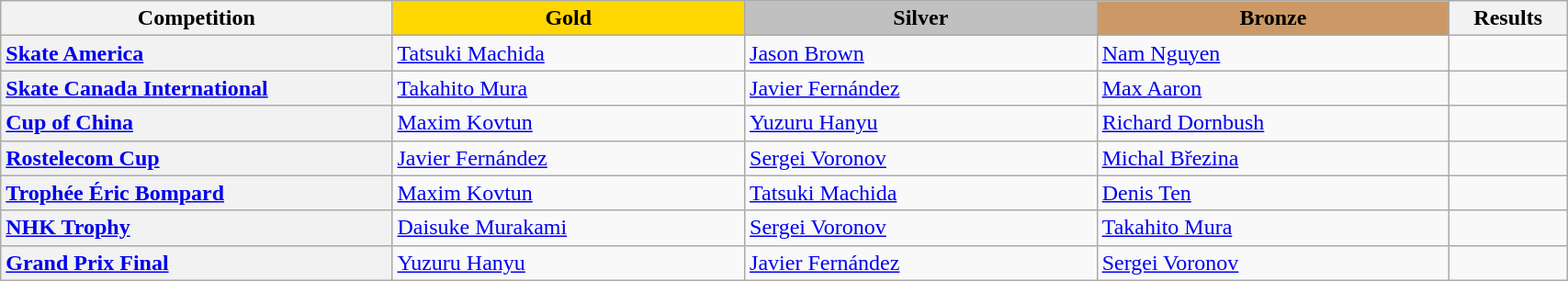<table class="wikitable unsortable" style="text-align:left; width:90%">
<tr>
<th scope="col" style="text-align:center; width:25%">Competition</th>
<td scope="col" style="text-align:center; width:22.5%; background:gold"><strong>Gold</strong></td>
<td scope="col" style="text-align:center; width:22.5%; background:silver"><strong>Silver</strong></td>
<td scope="col" style="text-align:center; width:22.5%; background:#c96"><strong>Bronze</strong></td>
<th scope="col" style="text-align:center; width:7.5%">Results</th>
</tr>
<tr>
<th scope="row" style="text-align:left"> <a href='#'>Skate America</a></th>
<td> <a href='#'>Tatsuki Machida</a></td>
<td> <a href='#'>Jason Brown</a></td>
<td> <a href='#'>Nam Nguyen</a></td>
<td></td>
</tr>
<tr>
<th scope="row" style="text-align:left"> <a href='#'>Skate Canada International</a></th>
<td> <a href='#'>Takahito Mura</a></td>
<td> <a href='#'>Javier Fernández</a></td>
<td> <a href='#'>Max Aaron</a></td>
<td></td>
</tr>
<tr>
<th scope="row" style="text-align:left"> <a href='#'>Cup of China</a></th>
<td> <a href='#'>Maxim Kovtun</a></td>
<td> <a href='#'>Yuzuru Hanyu</a></td>
<td> <a href='#'>Richard Dornbush</a></td>
<td></td>
</tr>
<tr>
<th scope="row" style="text-align:left"> <a href='#'>Rostelecom Cup</a></th>
<td> <a href='#'>Javier Fernández</a></td>
<td> <a href='#'>Sergei Voronov</a></td>
<td> <a href='#'>Michal Březina</a></td>
<td></td>
</tr>
<tr>
<th scope="row" style="text-align:left"> <a href='#'>Trophée Éric Bompard</a></th>
<td> <a href='#'>Maxim Kovtun</a></td>
<td> <a href='#'>Tatsuki Machida</a></td>
<td> <a href='#'>Denis Ten</a></td>
<td></td>
</tr>
<tr>
<th scope="row" style="text-align:left"> <a href='#'>NHK Trophy</a></th>
<td> <a href='#'>Daisuke Murakami</a></td>
<td> <a href='#'>Sergei Voronov</a></td>
<td> <a href='#'>Takahito Mura</a></td>
<td></td>
</tr>
<tr>
<th scope="row" style="text-align:left"> <a href='#'>Grand Prix Final</a></th>
<td> <a href='#'>Yuzuru Hanyu</a></td>
<td> <a href='#'>Javier Fernández</a></td>
<td> <a href='#'>Sergei Voronov</a></td>
<td></td>
</tr>
</table>
